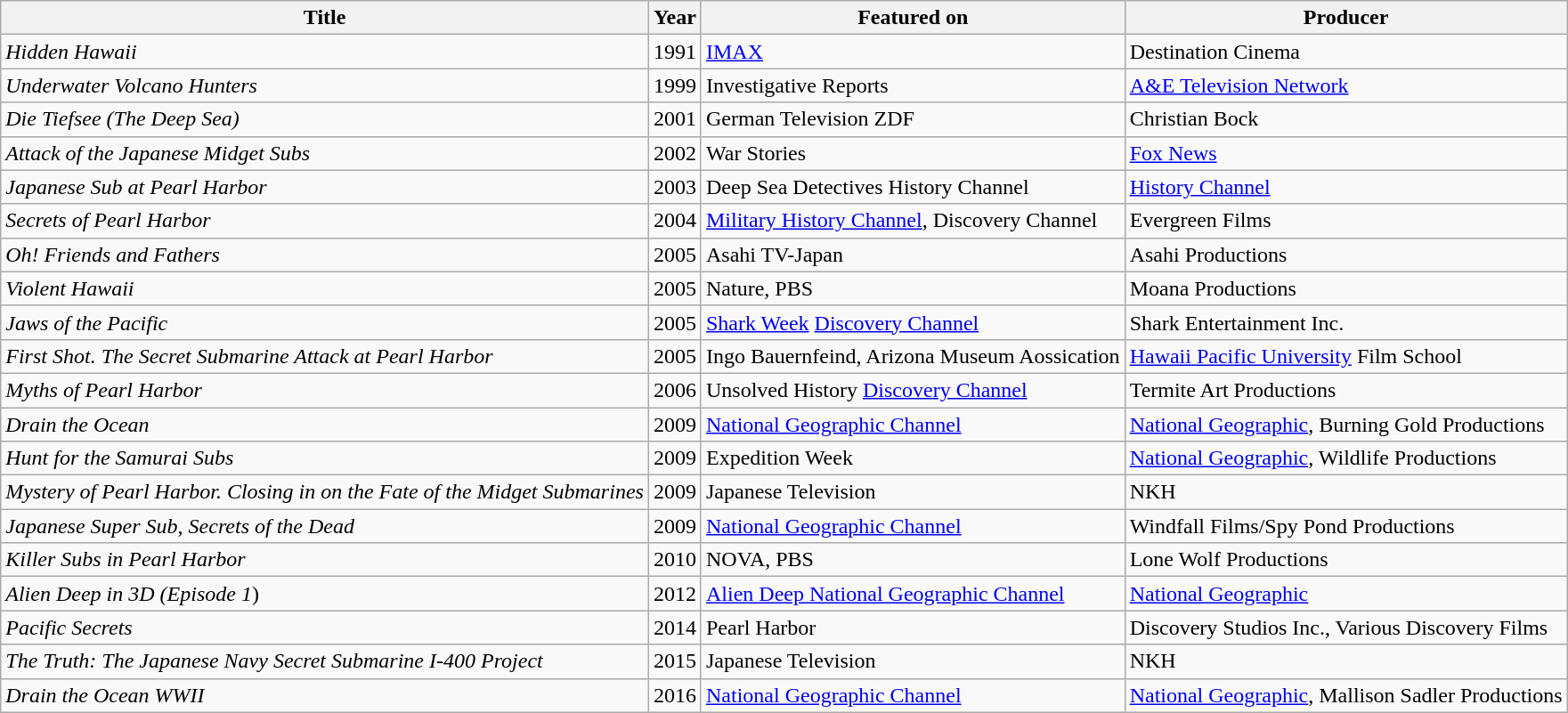<table class="wikitable sortable">
<tr>
<th>Title</th>
<th>Year</th>
<th>Featured on</th>
<th>Producer</th>
</tr>
<tr>
<td><em>Hidden Hawaii</em></td>
<td>1991</td>
<td><a href='#'>IMAX</a></td>
<td>Destination Cinema</td>
</tr>
<tr>
<td><em>Underwater Volcano Hunters</em></td>
<td>1999</td>
<td>Investigative Reports</td>
<td><a href='#'>A&E Television Network</a></td>
</tr>
<tr>
<td><em>Die Tiefsee (The Deep Sea)</em></td>
<td>2001</td>
<td>German Television ZDF</td>
<td>Christian Bock</td>
</tr>
<tr>
<td><em>Attack of the Japanese Midget Subs</em></td>
<td>2002</td>
<td>War Stories</td>
<td><a href='#'>Fox News</a></td>
</tr>
<tr>
<td><em>Japanese Sub at Pearl Harbor</em></td>
<td>2003</td>
<td>Deep Sea Detectives History Channel</td>
<td><a href='#'>History Channel</a></td>
</tr>
<tr>
<td><em>Secrets of Pearl Harbor</em></td>
<td>2004</td>
<td><a href='#'>Military History Channel</a>, Discovery Channel</td>
<td>Evergreen Films</td>
</tr>
<tr>
<td><em>Oh! Friends and Fathers</em></td>
<td>2005</td>
<td>Asahi TV-Japan</td>
<td>Asahi Productions</td>
</tr>
<tr>
<td><em>Violent Hawaii</em></td>
<td>2005</td>
<td>Nature, PBS</td>
<td>Moana Productions</td>
</tr>
<tr>
<td><em>Jaws of the Pacific</em></td>
<td>2005</td>
<td><a href='#'>Shark Week</a> <a href='#'>Discovery Channel</a></td>
<td>Shark Entertainment Inc.</td>
</tr>
<tr>
<td><em>First Shot. The Secret Submarine Attack at Pearl Harbor</em></td>
<td>2005</td>
<td>Ingo Bauernfeind, Arizona Museum Aossication</td>
<td><a href='#'>Hawaii Pacific University</a> Film School</td>
</tr>
<tr>
<td><em>Myths of Pearl Harbor</em></td>
<td>2006</td>
<td>Unsolved History <a href='#'>Discovery Channel</a></td>
<td>Termite Art Productions</td>
</tr>
<tr>
<td><em>Drain the Ocean</em></td>
<td>2009</td>
<td><a href='#'>National Geographic Channel</a></td>
<td><a href='#'>National Geographic</a>, Burning Gold Productions</td>
</tr>
<tr>
<td><em>Hunt for the Samurai Subs</em></td>
<td>2009</td>
<td>Expedition Week</td>
<td><a href='#'>National Geographic</a>, Wildlife Productions</td>
</tr>
<tr>
<td><em>Mystery of Pearl Harbor. Closing in on the Fate of the Midget Submarines</em></td>
<td>2009</td>
<td>Japanese Television</td>
<td>NKH</td>
</tr>
<tr>
<td><em>Japanese Super Sub, Secrets of the Dead</em></td>
<td>2009</td>
<td><a href='#'>National Geographic Channel</a></td>
<td>Windfall Films/Spy Pond Productions</td>
</tr>
<tr>
<td><em>Killer Subs in Pearl Harbor</em></td>
<td>2010</td>
<td>NOVA, PBS</td>
<td>Lone Wolf Productions</td>
</tr>
<tr>
<td><em>Alien Deep in 3D (Episode 1</em>)</td>
<td>2012</td>
<td><a href='#'>Alien Deep National Geographic Channel</a></td>
<td><a href='#'>National Geographic</a></td>
</tr>
<tr>
<td><em>Pacific Secrets</em></td>
<td>2014</td>
<td>Pearl Harbor</td>
<td>Discovery Studios Inc., Various Discovery Films</td>
</tr>
<tr>
<td><em>The Truth: The Japanese Navy Secret Submarine I-400 Project</em></td>
<td>2015</td>
<td>Japanese Television</td>
<td>NKH</td>
</tr>
<tr>
<td><em>Drain the Ocean WWII</em></td>
<td>2016</td>
<td><a href='#'>National Geographic Channel</a></td>
<td><a href='#'>National Geographic</a>, Mallison Sadler Productions</td>
</tr>
</table>
